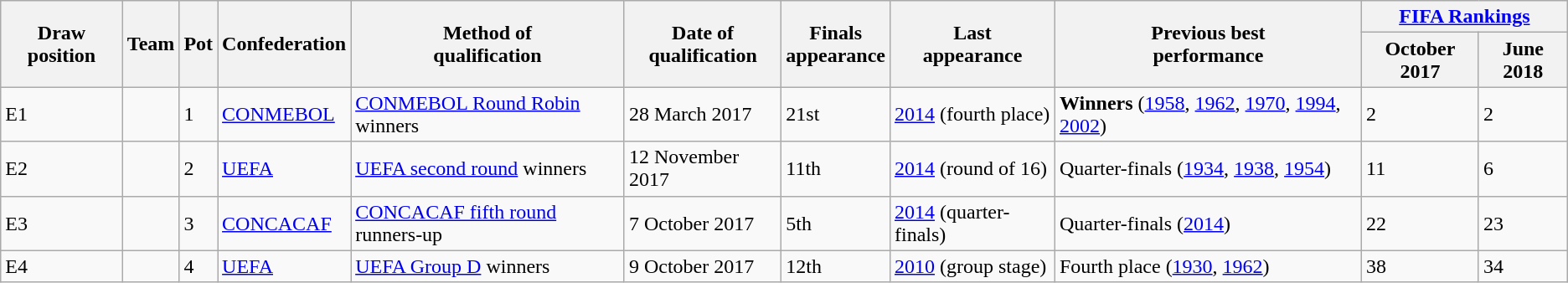<table class="wikitable sortable">
<tr>
<th rowspan=2>Draw position</th>
<th rowspan=2>Team</th>
<th rowspan=2>Pot</th>
<th rowspan=2>Confederation</th>
<th rowspan=2>Method of<br>qualification</th>
<th rowspan=2>Date of<br>qualification</th>
<th rowspan=2 data-sort-type="number">Finals<br>appearance</th>
<th rowspan=2>Last<br>appearance</th>
<th rowspan=2>Previous best<br>performance</th>
<th colspan=2><a href='#'>FIFA Rankings</a></th>
</tr>
<tr>
<th>October 2017</th>
<th>June 2018</th>
</tr>
<tr>
<td>E1</td>
<td style=white-space:nowrap></td>
<td>1</td>
<td><a href='#'>CONMEBOL</a></td>
<td><a href='#'>CONMEBOL Round Robin</a> winners</td>
<td>28 March 2017</td>
<td>21st</td>
<td><a href='#'>2014</a> (fourth place)</td>
<td data-sort-value="8.5"><strong>Winners</strong> (<a href='#'>1958</a>, <a href='#'>1962</a>, <a href='#'>1970</a>, <a href='#'>1994</a>, <a href='#'>2002</a>)</td>
<td>2</td>
<td>2</td>
</tr>
<tr>
<td>E2</td>
<td style=white-space:nowrap></td>
<td>2</td>
<td><a href='#'>UEFA</a></td>
<td><a href='#'>UEFA second round</a> winners</td>
<td>12 November 2017</td>
<td>11th</td>
<td><a href='#'>2014</a> (round of 16)</td>
<td data-sort-value="4.3">Quarter-finals (<a href='#'>1934</a>, <a href='#'>1938</a>, <a href='#'>1954</a>)</td>
<td>11</td>
<td>6</td>
</tr>
<tr>
<td>E3</td>
<td style=white-space:nowrap></td>
<td>3</td>
<td><a href='#'>CONCACAF</a></td>
<td><a href='#'>CONCACAF fifth round</a> runners-up</td>
<td>7 October 2017</td>
<td>5th</td>
<td><a href='#'>2014</a> (quarter-finals)</td>
<td data-sort-value="4.1">Quarter-finals (<a href='#'>2014</a>)</td>
<td>22</td>
<td>23</td>
</tr>
<tr>
<td>E4</td>
<td style=white-space:nowrap></td>
<td>4</td>
<td><a href='#'>UEFA</a></td>
<td><a href='#'>UEFA Group D</a> winners</td>
<td>9 October 2017</td>
<td>12th</td>
<td><a href='#'>2010</a> (group stage)</td>
<td data-sort-value="5.2">Fourth place (<a href='#'>1930</a>, <a href='#'>1962</a>)</td>
<td>38</td>
<td>34</td>
</tr>
</table>
